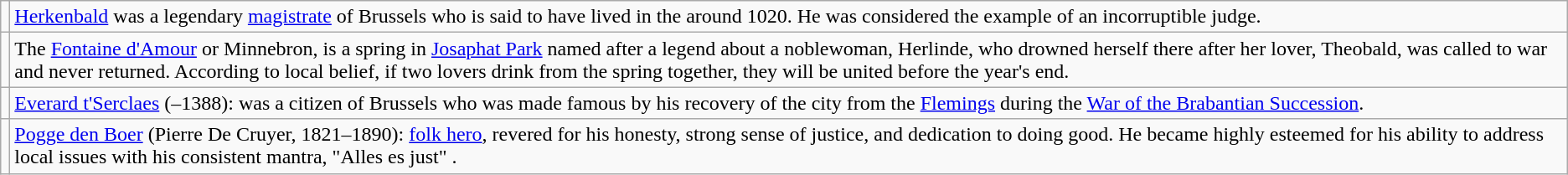<table class="wikitable">
<tr>
<td></td>
<td><a href='#'><span>Herkenbald</span></a> was a legendary <a href='#'>magistrate</a> of Brussels who is said to have lived in the around 1020. He was considered the example of an incorruptible judge.</td>
</tr>
<tr>
<td></td>
<td>The <span><a href='#'>Fontaine d'Amour</a></span> or <span>Minnebron</span>, is a spring in <a href='#'>Josaphat Park</a> named after a legend about a noblewoman, Herlinde, who drowned herself there after her lover, Theobald, was called to war and never returned. According to local belief, if two lovers drink from the spring together, they will be united before the year's end.</td>
</tr>
<tr>
<td></td>
<td><a href='#'>Everard t'Serclaes</a> (–1388): was a citizen of Brussels who was made famous by his recovery of the city from the <a href='#'>Flemings</a> during the <a href='#'>War of the Brabantian Succession</a>.</td>
</tr>
<tr>
<td></td>
<td><a href='#'>Pogge den Boer</a> (Pierre De Cruyer, 1821–1890): <a href='#'>folk hero</a>, revered for his honesty, strong sense of justice, and dedication to doing good. He became highly esteemed for his ability to address local issues with his consistent mantra, "<span>Alles es just</span>" .</td>
</tr>
</table>
